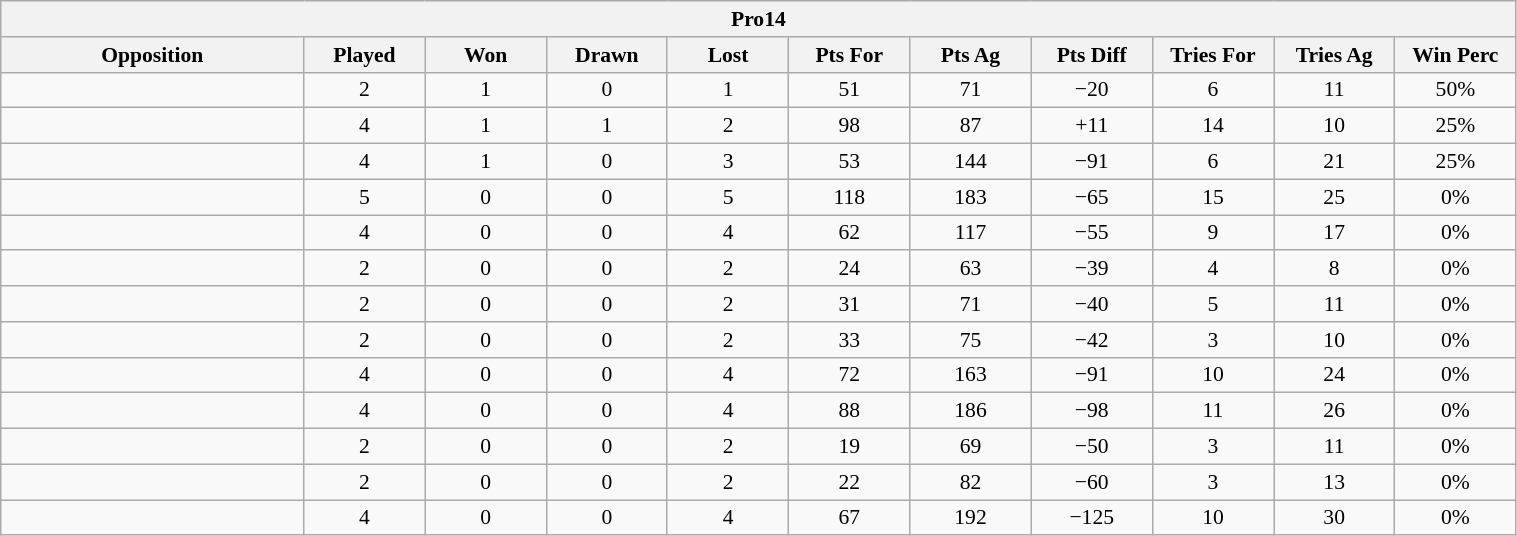<table class="wikitable collapsible sortable" style="text-align:center; font-size:90%; width:80%;">
<tr>
<th colspan=11>Pro14</th>
</tr>
<tr>
<th style="width:20%;">Opposition</th>
<th style="width:8%;">Played</th>
<th style="width:8%;">Won</th>
<th style="width:8%;">Drawn</th>
<th style="width:8%;">Lost</th>
<th style="width:8%;">Pts For</th>
<th style="width:8%;">Pts Ag</th>
<th style="width:8%;">Pts Diff</th>
<th style="width:8%;">Tries For</th>
<th style="width:8%;">Tries Ag</th>
<th style="width:8%;">Win Perc<br></th>
</tr>
<tr>
<td style="text-align:left;"></td>
<td>2</td>
<td>1</td>
<td>0</td>
<td>1</td>
<td>51</td>
<td>71</td>
<td>−20</td>
<td>6</td>
<td>11</td>
<td>50%</td>
</tr>
<tr>
<td style="text-align:left;"></td>
<td>4</td>
<td>1</td>
<td>1</td>
<td>2</td>
<td>98</td>
<td>87</td>
<td>+11</td>
<td>14</td>
<td>10</td>
<td>25%</td>
</tr>
<tr>
<td style="text-align:left;"></td>
<td>4</td>
<td>1</td>
<td>0</td>
<td>3</td>
<td>53</td>
<td>144</td>
<td>−91</td>
<td>6</td>
<td>21</td>
<td>25%</td>
</tr>
<tr>
<td style="text-align:left;"></td>
<td>5</td>
<td>0</td>
<td>0</td>
<td>5</td>
<td>118</td>
<td>183</td>
<td>−65</td>
<td>15</td>
<td>25</td>
<td>0%</td>
</tr>
<tr>
<td style="text-align:left;"></td>
<td>4</td>
<td>0</td>
<td>0</td>
<td>4</td>
<td>62</td>
<td>117</td>
<td>−55</td>
<td>9</td>
<td>17</td>
<td>0%</td>
</tr>
<tr>
<td style="text-align:left;"></td>
<td>2</td>
<td>0</td>
<td>0</td>
<td>2</td>
<td>24</td>
<td>63</td>
<td>−39</td>
<td>4</td>
<td>8</td>
<td>0%</td>
</tr>
<tr>
<td style="text-align:left;"></td>
<td>2</td>
<td>0</td>
<td>0</td>
<td>2</td>
<td>31</td>
<td>71</td>
<td>−40</td>
<td>5</td>
<td>11</td>
<td>0%</td>
</tr>
<tr>
<td style="text-align:left;"></td>
<td>2</td>
<td>0</td>
<td>0</td>
<td>2</td>
<td>33</td>
<td>75</td>
<td>−42</td>
<td>3</td>
<td>10</td>
<td>0%</td>
</tr>
<tr>
<td style="text-align:left;"></td>
<td>4</td>
<td>0</td>
<td>0</td>
<td>4</td>
<td>72</td>
<td>163</td>
<td>−91</td>
<td>10</td>
<td>24</td>
<td>0%</td>
</tr>
<tr>
<td style="text-align:left;"></td>
<td>4</td>
<td>0</td>
<td>0</td>
<td>4</td>
<td>88</td>
<td>186</td>
<td>−98</td>
<td>11</td>
<td>26</td>
<td>0%</td>
</tr>
<tr>
<td style="text-align:left;"></td>
<td>2</td>
<td>0</td>
<td>0</td>
<td>2</td>
<td>19</td>
<td>69</td>
<td>−50</td>
<td>3</td>
<td>11</td>
<td>0%</td>
</tr>
<tr>
<td style="text-align:left;"></td>
<td>2</td>
<td>0</td>
<td>0</td>
<td>2</td>
<td>22</td>
<td>82</td>
<td>−60</td>
<td>3</td>
<td>13</td>
<td>0%</td>
</tr>
<tr>
<td style="text-align:left;"></td>
<td>4</td>
<td>0</td>
<td>0</td>
<td>4</td>
<td>67</td>
<td>192</td>
<td>−125</td>
<td>10</td>
<td>30</td>
<td>0%</td>
</tr>
</table>
